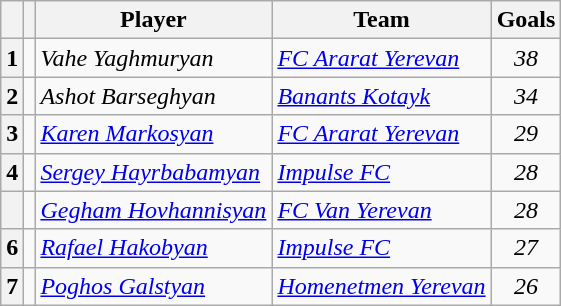<table class="wikitable">
<tr>
<th></th>
<th></th>
<th>Player</th>
<th>Team</th>
<th>Goals</th>
</tr>
<tr>
<th>1</th>
<td></td>
<td><em>Vahe Yaghmuryan</em></td>
<td><em><a href='#'>FC Ararat Yerevan</a></em></td>
<td align=center><em>38</em></td>
</tr>
<tr !>
<th>2</th>
<td></td>
<td><em>Ashot Barseghyan</em></td>
<td><em><a href='#'>Banants Kotayk</a></em></td>
<td align=center><em>34</em></td>
</tr>
<tr !>
<th>3</th>
<td></td>
<td><em><a href='#'>Karen Markosyan</a></em></td>
<td><em><a href='#'>FC Ararat Yerevan</a></em></td>
<td align=center><em>29</em></td>
</tr>
<tr !>
<th>4</th>
<td></td>
<td><em><a href='#'>Sergey Hayrbabamyan</a></em></td>
<td><em><a href='#'>Impulse FC</a></em></td>
<td align=center><em>28</em></td>
</tr>
<tr !>
<th></th>
<td></td>
<td><em><a href='#'>Gegham Hovhannisyan</a></em></td>
<td><em><a href='#'>FC Van Yerevan</a></em></td>
<td align=center><em>28</em></td>
</tr>
<tr !>
<th>6</th>
<td></td>
<td><em><a href='#'>Rafael Hakobyan</a></em></td>
<td><em><a href='#'>Impulse FC</a></em></td>
<td align=center><em>27</em></td>
</tr>
<tr !>
<th>7</th>
<td></td>
<td><em><a href='#'>Poghos Galstyan</a></em></td>
<td><em><a href='#'>Homenetmen Yerevan</a></em></td>
<td align=center><em>26</em></td>
</tr>
</table>
